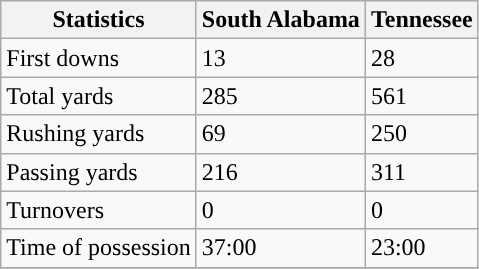<table class="wikitable">
<tr>
<th>Statistics</th>
<th>South Alabama</th>
<th>Tennessee</th>
</tr>
<tr>
<td>First downs</td>
<td>13</td>
<td>28</td>
</tr>
<tr>
<td>Total yards</td>
<td>285</td>
<td>561</td>
</tr>
<tr>
<td>Rushing yards</td>
<td>69</td>
<td>250</td>
</tr>
<tr>
<td>Passing yards</td>
<td>216</td>
<td>311</td>
</tr>
<tr>
<td>Turnovers</td>
<td>0</td>
<td>0</td>
</tr>
<tr>
<td>Time of possession</td>
<td>37:00</td>
<td>23:00</td>
</tr>
<tr>
</tr>
</table>
